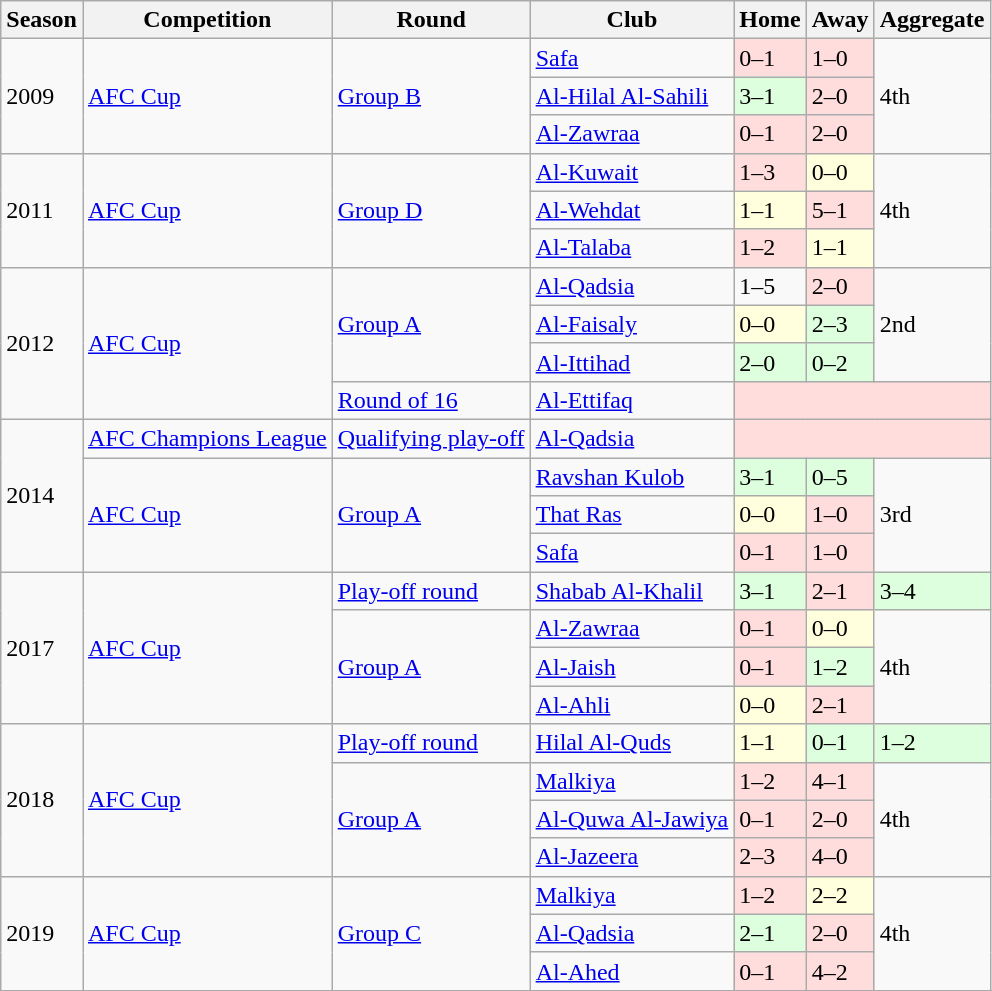<table class="wikitable">
<tr>
<th>Season</th>
<th>Competition</th>
<th>Round</th>
<th>Club</th>
<th>Home</th>
<th>Away</th>
<th>Aggregate</th>
</tr>
<tr>
<td rowspan="3">2009</td>
<td rowspan="3"><a href='#'>AFC Cup</a></td>
<td rowspan="3"><a href='#'>Group B</a></td>
<td> <a href='#'>Safa</a></td>
<td style="background:#fdd;">0–1</td>
<td style="background:#fdd;">1–0</td>
<td rowspan="3">4th</td>
</tr>
<tr>
<td> <a href='#'>Al-Hilal Al-Sahili</a></td>
<td style="background:#dfd;">3–1</td>
<td style="background:#fdd;">2–0</td>
</tr>
<tr>
<td> <a href='#'>Al-Zawraa</a></td>
<td style="background:#fdd;">0–1</td>
<td style="background:#fdd;">2–0</td>
</tr>
<tr>
<td rowspan="3">2011</td>
<td rowspan="3"><a href='#'>AFC Cup</a></td>
<td rowspan="3"><a href='#'>Group D</a></td>
<td> <a href='#'>Al-Kuwait</a></td>
<td style="background:#fdd;">1–3</td>
<td style="background:#ffd;">0–0</td>
<td rowspan="3">4th</td>
</tr>
<tr>
<td> <a href='#'>Al-Wehdat</a></td>
<td style="background:#ffd;">1–1</td>
<td style="background:#fdd;">5–1</td>
</tr>
<tr>
<td> <a href='#'>Al-Talaba</a></td>
<td style="background:#fdd;">1–2</td>
<td style="background:#ffd;">1–1</td>
</tr>
<tr>
<td rowspan="4">2012</td>
<td rowspan="4"><a href='#'>AFC Cup</a></td>
<td rowspan="3"><a href='#'>Group A</a></td>
<td> <a href='#'>Al-Qadsia</a></td>
<td style="background"#fdd;">1–5</td>
<td style="background:#fdd;">2–0</td>
<td rowspan="3">2nd</td>
</tr>
<tr>
<td> <a href='#'>Al-Faisaly</a></td>
<td style="background:#ffd;">0–0</td>
<td style="background:#dfd;">2–3</td>
</tr>
<tr>
<td> <a href='#'>Al-Ittihad</a></td>
<td style="background:#dfd;">2–0</td>
<td style="background:#dfd;">0–2</td>
</tr>
<tr>
<td rowspan="1"><a href='#'>Round of 16</a></td>
<td> <a href='#'>Al-Ettifaq</a></td>
<td colspan="3" style="background:#fdd;"></td>
</tr>
<tr>
<td rowspan="4">2014</td>
<td rowspan="1"><a href='#'>AFC Champions League</a></td>
<td rowspan="1"><a href='#'>Qualifying play-off</a></td>
<td> <a href='#'>Al-Qadsia</a></td>
<td colspan="3" style="background:#fdd;"></td>
</tr>
<tr>
<td rowspan="3"><a href='#'>AFC Cup</a></td>
<td rowspan="3"><a href='#'>Group A</a></td>
<td> <a href='#'>Ravshan Kulob</a></td>
<td style="background:#dfd;">3–1</td>
<td style="background:#dfd;">0–5</td>
<td rowspan="3">3rd</td>
</tr>
<tr>
<td> <a href='#'>That Ras</a></td>
<td style="background:#ffd;">0–0</td>
<td style="background:#fdd;">1–0</td>
</tr>
<tr>
<td> <a href='#'>Safa</a></td>
<td style="background:#fdd;">0–1</td>
<td style="background:#fdd;">1–0</td>
</tr>
<tr>
<td rowspan="4">2017</td>
<td rowspan="4"><a href='#'>AFC Cup</a></td>
<td rowspan="1"><a href='#'>Play-off round</a></td>
<td> <a href='#'>Shabab Al-Khalil</a></td>
<td style="background:#dfd;">3–1</td>
<td style="background:#fdd;">2–1</td>
<td style="background:#dfd;">3–4</td>
</tr>
<tr>
<td rowspan="3"><a href='#'>Group A</a></td>
<td> <a href='#'>Al-Zawraa</a></td>
<td style="background:#fdd;">0–1</td>
<td style="background:#ffd;">0–0</td>
<td rowspan="3">4th</td>
</tr>
<tr>
<td> <a href='#'>Al-Jaish</a></td>
<td style="background:#fdd;">0–1</td>
<td style="background:#dfd;">1–2</td>
</tr>
<tr>
<td> <a href='#'>Al-Ahli</a></td>
<td style="background:#ffd;">0–0</td>
<td style="background:#fdd;">2–1</td>
</tr>
<tr>
<td rowspan="4">2018</td>
<td rowspan="4"><a href='#'>AFC Cup</a></td>
<td rowspan="1"><a href='#'>Play-off round</a></td>
<td> <a href='#'>Hilal Al-Quds</a></td>
<td style="background:#ffd;">1–1</td>
<td style="background:#dfd;">0–1</td>
<td style="background:#dfd;">1–2</td>
</tr>
<tr>
<td rowspan="3"><a href='#'>Group A</a></td>
<td> <a href='#'>Malkiya</a></td>
<td style="background:#fdd;">1–2</td>
<td style="background:#fdd;">4–1</td>
<td rowspan="3">4th</td>
</tr>
<tr>
<td> <a href='#'>Al-Quwa Al-Jawiya</a></td>
<td style="background:#fdd;">0–1</td>
<td style="background:#fdd;">2–0</td>
</tr>
<tr>
<td> <a href='#'>Al-Jazeera</a></td>
<td style="background:#fdd;">2–3</td>
<td style="background:#fdd;">4–0</td>
</tr>
<tr>
<td rowspan="3">2019</td>
<td rowspan="3"><a href='#'>AFC Cup</a></td>
<td rowspan="3"><a href='#'>Group C</a></td>
<td> <a href='#'>Malkiya</a></td>
<td style="background:#fdd;">1–2</td>
<td style="background:#ffd;">2–2</td>
<td rowspan="3">4th</td>
</tr>
<tr>
<td> <a href='#'>Al-Qadsia</a></td>
<td style="background:#dfd;">2–1</td>
<td style="background:#fdd;">2–0</td>
</tr>
<tr>
<td> <a href='#'>Al-Ahed</a></td>
<td style="background:#fdd;">0–1</td>
<td style="background:#fdd;">4–2</td>
</tr>
<tr>
</tr>
</table>
